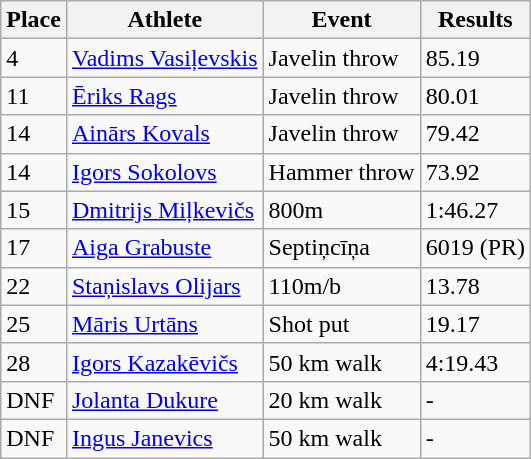<table class="wikitable">
<tr>
<th>Place</th>
<th>Athlete</th>
<th>Event</th>
<th>Results</th>
</tr>
<tr>
<td>4</td>
<td><a href='#'>Vadims Vasiļevskis</a></td>
<td>Javelin throw</td>
<td>85.19</td>
</tr>
<tr>
<td>11</td>
<td><a href='#'>Ēriks Rags</a></td>
<td>Javelin throw</td>
<td>80.01</td>
</tr>
<tr>
<td>14</td>
<td><a href='#'>Ainārs Kovals</a></td>
<td>Javelin throw</td>
<td>79.42</td>
</tr>
<tr>
<td>14</td>
<td><a href='#'>Igors Sokolovs</a></td>
<td>Hammer throw</td>
<td>73.92</td>
</tr>
<tr>
<td>15</td>
<td><a href='#'>Dmitrijs Miļkevičs</a></td>
<td>800m</td>
<td>1:46.27</td>
</tr>
<tr>
<td>17</td>
<td><a href='#'>Aiga Grabuste</a></td>
<td>Septiņcīņa</td>
<td>6019 (PR)</td>
</tr>
<tr>
<td>22</td>
<td><a href='#'>Staņislavs Olijars</a></td>
<td>110m/b</td>
<td>13.78</td>
</tr>
<tr>
<td>25</td>
<td><a href='#'>Māris Urtāns</a></td>
<td>Shot put</td>
<td>19.17</td>
</tr>
<tr>
<td>28</td>
<td><a href='#'>Igors Kazakēvičs</a></td>
<td>50 km walk</td>
<td>4:19.43</td>
</tr>
<tr>
<td>DNF</td>
<td><a href='#'>Jolanta Dukure</a></td>
<td>20 km walk</td>
<td>-</td>
</tr>
<tr>
<td>DNF</td>
<td><a href='#'>Ingus Janevics</a></td>
<td>50 km walk</td>
<td>-</td>
</tr>
</table>
